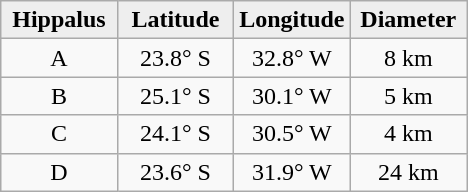<table class="wikitable">
<tr>
<th width="25%" style="background:#eeeeee;">Hippalus</th>
<th width="25%" style="background:#eeeeee;">Latitude</th>
<th width="25%" style="background:#eeeeee;">Longitude</th>
<th width="25%" style="background:#eeeeee;">Diameter</th>
</tr>
<tr>
<td align="center">A</td>
<td align="center">23.8° S</td>
<td align="center">32.8° W</td>
<td align="center">8 km</td>
</tr>
<tr>
<td align="center">B</td>
<td align="center">25.1° S</td>
<td align="center">30.1° W</td>
<td align="center">5 km</td>
</tr>
<tr>
<td align="center">C</td>
<td align="center">24.1° S</td>
<td align="center">30.5° W</td>
<td align="center">4 km</td>
</tr>
<tr>
<td align="center">D</td>
<td align="center">23.6° S</td>
<td align="center">31.9° W</td>
<td align="center">24 km</td>
</tr>
</table>
